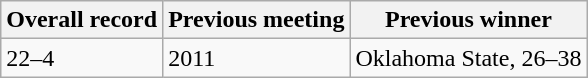<table class="wikitable">
<tr>
<th>Overall record</th>
<th>Previous meeting</th>
<th>Previous winner</th>
</tr>
<tr>
<td>22–4</td>
<td>2011</td>
<td>Oklahoma State, 26–38</td>
</tr>
</table>
